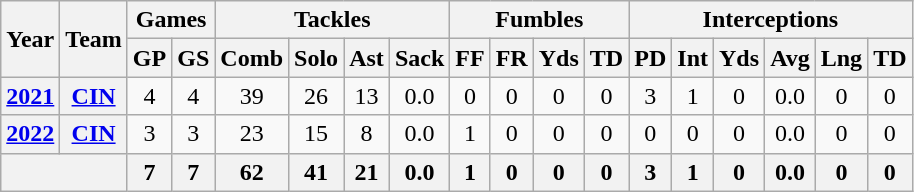<table class="wikitable" style="text-align:center;">
<tr>
<th rowspan="2">Year</th>
<th rowspan="2">Team</th>
<th colspan="2">Games</th>
<th colspan="4">Tackles</th>
<th colspan="4">Fumbles</th>
<th colspan="6">Interceptions</th>
</tr>
<tr>
<th>GP</th>
<th>GS</th>
<th>Comb</th>
<th>Solo</th>
<th>Ast</th>
<th>Sack</th>
<th>FF</th>
<th>FR</th>
<th>Yds</th>
<th>TD</th>
<th>PD</th>
<th>Int</th>
<th>Yds</th>
<th>Avg</th>
<th>Lng</th>
<th>TD</th>
</tr>
<tr>
<th><a href='#'>2021</a></th>
<th><a href='#'>CIN</a></th>
<td>4</td>
<td>4</td>
<td>39</td>
<td>26</td>
<td>13</td>
<td>0.0</td>
<td>0</td>
<td>0</td>
<td>0</td>
<td>0</td>
<td>3</td>
<td>1</td>
<td>0</td>
<td>0.0</td>
<td>0</td>
<td>0</td>
</tr>
<tr>
<th><a href='#'>2022</a></th>
<th><a href='#'>CIN</a></th>
<td>3</td>
<td>3</td>
<td>23</td>
<td>15</td>
<td>8</td>
<td>0.0</td>
<td>1</td>
<td>0</td>
<td>0</td>
<td>0</td>
<td>0</td>
<td>0</td>
<td>0</td>
<td>0.0</td>
<td>0</td>
<td>0</td>
</tr>
<tr align="center">
<th colspan="2"></th>
<th>7</th>
<th>7</th>
<th>62</th>
<th>41</th>
<th>21</th>
<th>0.0</th>
<th>1</th>
<th>0</th>
<th>0</th>
<th>0</th>
<th>3</th>
<th>1</th>
<th>0</th>
<th>0.0</th>
<th>0</th>
<th>0</th>
</tr>
</table>
